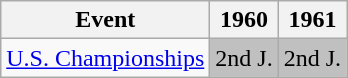<table class="wikitable">
<tr>
<th>Event</th>
<th>1960</th>
<th>1961</th>
</tr>
<tr>
<td><a href='#'>U.S. Championships</a></td>
<td align="center" bgcolor="silver">2nd J.</td>
<td align="center" bgcolor="silver">2nd J.</td>
</tr>
</table>
